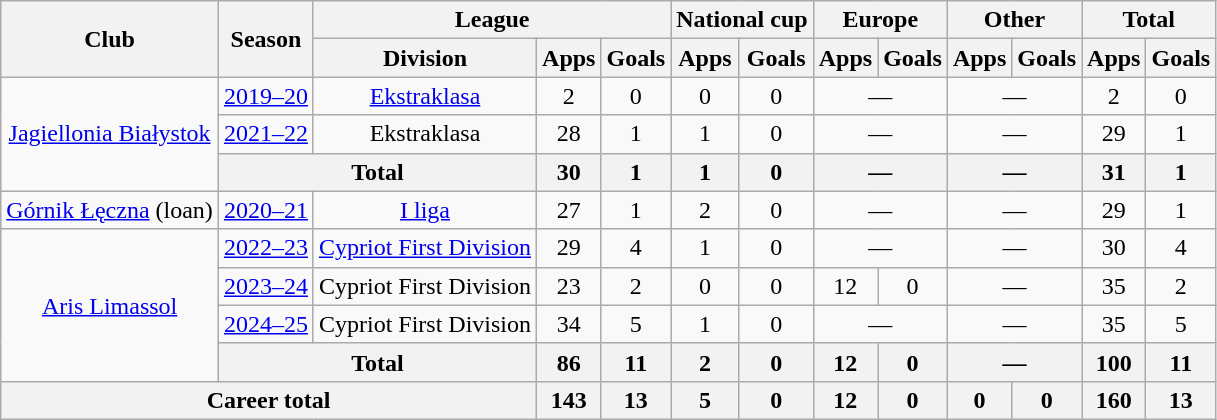<table class="wikitable" style="text-align:center">
<tr>
<th rowspan="2">Club</th>
<th rowspan="2">Season</th>
<th colspan="3">League</th>
<th colspan="2">National cup</th>
<th colspan="2">Europe</th>
<th colspan="2">Other</th>
<th colspan="2">Total</th>
</tr>
<tr>
<th>Division</th>
<th>Apps</th>
<th>Goals</th>
<th>Apps</th>
<th>Goals</th>
<th>Apps</th>
<th>Goals</th>
<th>Apps</th>
<th>Goals</th>
<th>Apps</th>
<th>Goals</th>
</tr>
<tr>
<td rowspan="3"><a href='#'>Jagiellonia Białystok</a></td>
<td><a href='#'>2019–20</a></td>
<td><a href='#'>Ekstraklasa</a></td>
<td>2</td>
<td>0</td>
<td>0</td>
<td>0</td>
<td colspan="2">—</td>
<td colspan="2">—</td>
<td>2</td>
<td>0</td>
</tr>
<tr>
<td><a href='#'>2021–22</a></td>
<td>Ekstraklasa</td>
<td>28</td>
<td>1</td>
<td>1</td>
<td>0</td>
<td colspan="2">—</td>
<td colspan="2">—</td>
<td>29</td>
<td>1</td>
</tr>
<tr>
<th colspan="2">Total</th>
<th>30</th>
<th>1</th>
<th>1</th>
<th>0</th>
<th colspan="2">—</th>
<th colspan="2">—</th>
<th>31</th>
<th>1</th>
</tr>
<tr>
<td><a href='#'>Górnik Łęczna</a> (loan)</td>
<td><a href='#'>2020–21</a></td>
<td><a href='#'>I liga</a></td>
<td>27</td>
<td>1</td>
<td>2</td>
<td>0</td>
<td colspan="2">—</td>
<td colspan="2">—</td>
<td>29</td>
<td>1</td>
</tr>
<tr>
<td rowspan="4"><a href='#'>Aris Limassol</a></td>
<td><a href='#'>2022–23</a></td>
<td><a href='#'>Cypriot First Division</a></td>
<td>29</td>
<td>4</td>
<td>1</td>
<td>0</td>
<td colspan="2">—</td>
<td colspan="2">—</td>
<td>30</td>
<td>4</td>
</tr>
<tr>
<td><a href='#'>2023–24</a></td>
<td>Cypriot First Division</td>
<td>23</td>
<td>2</td>
<td>0</td>
<td>0</td>
<td>12</td>
<td>0</td>
<td colspan="2">—</td>
<td>35</td>
<td>2</td>
</tr>
<tr>
<td><a href='#'>2024–25</a></td>
<td>Cypriot First Division</td>
<td>34</td>
<td>5</td>
<td>1</td>
<td>0</td>
<td colspan="2">—</td>
<td colspan="2">—</td>
<td>35</td>
<td>5</td>
</tr>
<tr>
<th colspan="2">Total</th>
<th>86</th>
<th>11</th>
<th>2</th>
<th>0</th>
<th>12</th>
<th>0</th>
<th colspan="2">—</th>
<th>100</th>
<th>11</th>
</tr>
<tr>
<th colspan="3">Career total</th>
<th>143</th>
<th>13</th>
<th>5</th>
<th>0</th>
<th>12</th>
<th>0</th>
<th>0</th>
<th>0</th>
<th>160</th>
<th>13</th>
</tr>
</table>
